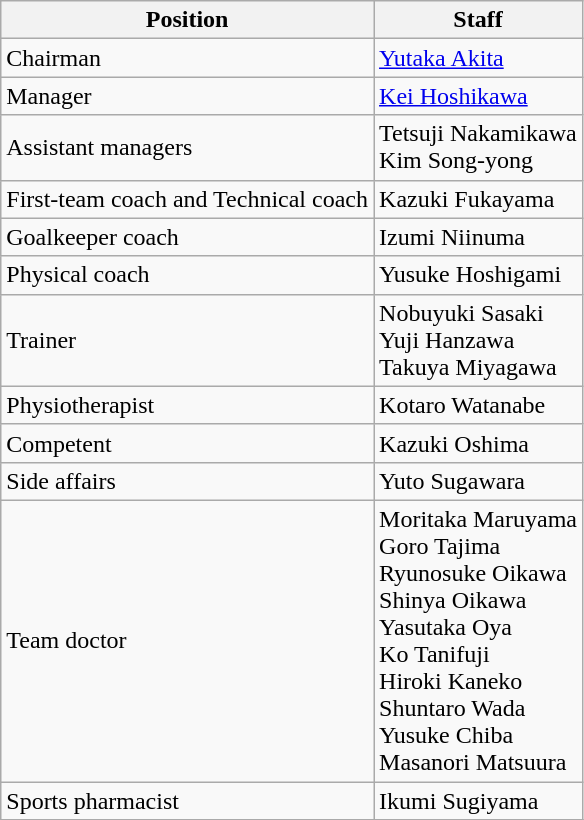<table class="wikitable">
<tr>
<th>Position</th>
<th>Staff</th>
</tr>
<tr>
<td>Chairman</td>
<td> <a href='#'>Yutaka Akita</a></td>
</tr>
<tr>
<td>Manager</td>
<td> <a href='#'>Kei Hoshikawa</a></td>
</tr>
<tr>
<td>Assistant managers</td>
<td> Tetsuji Nakamikawa <br>  Kim Song-yong</td>
</tr>
<tr>
<td>First-team coach and Technical coach</td>
<td> Kazuki Fukayama</td>
</tr>
<tr>
<td>Goalkeeper coach</td>
<td> Izumi Niinuma</td>
</tr>
<tr>
<td>Physical coach</td>
<td> Yusuke Hoshigami</td>
</tr>
<tr>
<td>Trainer</td>
<td> Nobuyuki Sasaki <br>  Yuji Hanzawa <br>  Takuya Miyagawa</td>
</tr>
<tr>
<td>Physiotherapist</td>
<td> Kotaro Watanabe</td>
</tr>
<tr>
<td>Competent</td>
<td> Kazuki Oshima</td>
</tr>
<tr>
<td>Side affairs</td>
<td> Yuto Sugawara</td>
</tr>
<tr>
<td>Team doctor</td>
<td> Moritaka Maruyama <br>  Goro Tajima <br>  Ryunosuke Oikawa <br>  Shinya Oikawa <br>  Yasutaka Oya <br>  Ko Tanifuji <br>  Hiroki Kaneko <br>  Shuntaro Wada <br>  Yusuke Chiba <br>  Masanori Matsuura</td>
</tr>
<tr>
<td>Sports pharmacist</td>
<td> Ikumi Sugiyama</td>
</tr>
<tr>
</tr>
</table>
